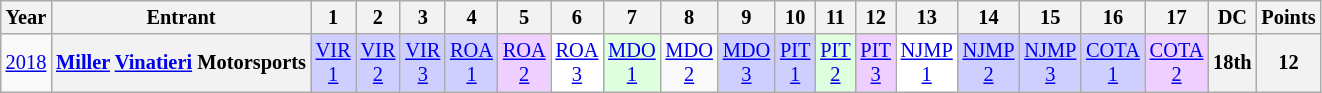<table class="wikitable" style="text-align:center; font-size:85%">
<tr>
<th>Year</th>
<th>Entrant</th>
<th>1</th>
<th>2</th>
<th>3</th>
<th>4</th>
<th>5</th>
<th>6</th>
<th>7</th>
<th>8</th>
<th>9</th>
<th>10</th>
<th>11</th>
<th>12</th>
<th>13</th>
<th>14</th>
<th>15</th>
<th>16</th>
<th>17</th>
<th>DC</th>
<th>Points</th>
</tr>
<tr>
<td><a href='#'>2018</a></td>
<th><a href='#'>Miller</a> <a href='#'>Vinatieri</a> Motorsports</th>
<td style="background:#CFCFFF;"><a href='#'>VIR<br>1</a><br></td>
<td style="background:#CFCFFF;"><a href='#'>VIR<br>2</a><br></td>
<td style="background:#CFCFFF;"><a href='#'>VIR<br>3</a><br></td>
<td style="background:#CFCFFF"><a href='#'>ROA<br>1</a><br></td>
<td style="background:#EFCFFF"><a href='#'>ROA<br>2</a><br></td>
<td style="background:#FFFFFF"><a href='#'>ROA<br>3</a><br></td>
<td style="background:#DFFFDF"><a href='#'>MDO<br>1</a><br></td>
<td><a href='#'>MDO<br>2</a><br></td>
<td style="background:#CFCFFF"><a href='#'>MDO<br>3</a><br></td>
<td style="background:#CFCFFF"><a href='#'>PIT<br>1</a><br></td>
<td style="background:#DFFFDF"><a href='#'>PIT<br>2</a><br></td>
<td style="background:#EFCFFF"><a href='#'>PIT<br>3</a><br></td>
<td style="background:#FFFFFF"><a href='#'>NJMP<br>1</a><br></td>
<td style="background:#CFCFFF"><a href='#'>NJMP<br>2</a><br></td>
<td style="background:#CFCFFF"><a href='#'>NJMP<br>3</a><br></td>
<td style="background:#CFCFFF"><a href='#'>COTA<br>1</a><br></td>
<td style="background:#EFCFFF"><a href='#'>COTA<br>2</a><br></td>
<th>18th</th>
<th>12</th>
</tr>
</table>
